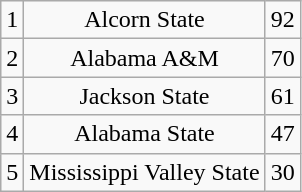<table class="wikitable" style="display: inline-table;">
<tr align="center">
<td>1</td>
<td>Alcorn State</td>
<td>92</td>
</tr>
<tr align="center">
<td>2</td>
<td>Alabama A&M</td>
<td>70</td>
</tr>
<tr align="center">
<td>3</td>
<td>Jackson State</td>
<td>61</td>
</tr>
<tr align="center">
<td>4</td>
<td>Alabama State</td>
<td>47</td>
</tr>
<tr align="center">
<td>5</td>
<td>Mississippi Valley State</td>
<td>30</td>
</tr>
</table>
